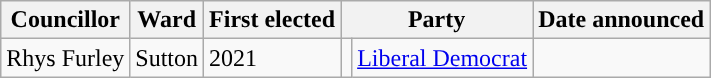<table class="wikitable sortable">
<tr>
<th scope="col">Councillor</th>
<th scope="col">Ward</th>
<th scope="col">First elected</th>
<th colspan="2" scope="col">Party</th>
<th scope="col">Date announced</th>
</tr>
<tr>
<td>Rhys Furley</td>
<td>Sutton</td>
<td>2021</td>
<td style="background:"></td>
<td><a href='#'>Liberal Democrat</a></td>
</tr>
</table>
